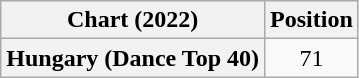<table class="wikitable plainrowheaders" style="text-align:center">
<tr>
<th scope="col">Chart (2022)</th>
<th scope="col">Position</th>
</tr>
<tr>
<th scope="row">Hungary (Dance Top 40)</th>
<td>71</td>
</tr>
</table>
